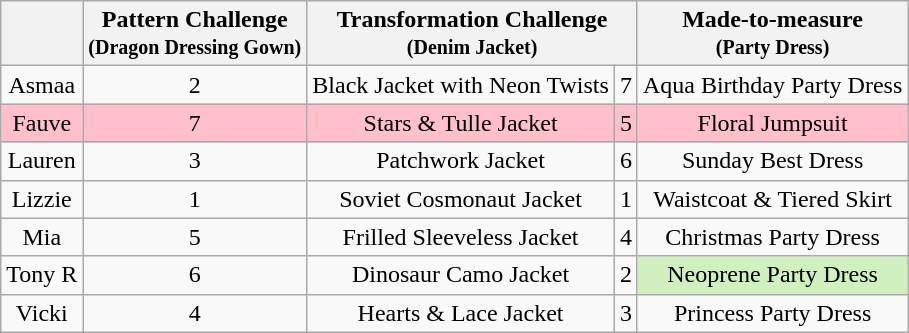<table class="wikitable" style="text-align:center;">
<tr>
<th></th>
<th>Pattern Challenge<br><small>(Dragon Dressing Gown)</small></th>
<th colspan="2">Transformation Challenge<br><small>(Denim Jacket)</small></th>
<th>Made-to-measure<br><small>(Party Dress)</small></th>
</tr>
<tr>
<td>Asmaa</td>
<td>2</td>
<td>Black Jacket with Neon Twists</td>
<td>7</td>
<td>Aqua Birthday Party Dress</td>
</tr>
<tr style="background:pink">
<td>Fauve</td>
<td>7</td>
<td>Stars & Tulle Jacket</td>
<td>5</td>
<td>Floral Jumpsuit</td>
</tr>
<tr>
<td>Lauren</td>
<td>3</td>
<td>Patchwork Jacket</td>
<td>6</td>
<td>Sunday Best Dress</td>
</tr>
<tr>
<td>Lizzie</td>
<td>1</td>
<td>Soviet Cosmonaut Jacket</td>
<td>1</td>
<td>Waistcoat & Tiered Skirt</td>
</tr>
<tr>
<td>Mia</td>
<td>5</td>
<td>Frilled Sleeveless Jacket</td>
<td>4</td>
<td>Christmas Party Dress</td>
</tr>
<tr>
<td>Tony R</td>
<td>6</td>
<td>Dinosaur Camo Jacket</td>
<td>2</td>
<td style="background:#d0f0c0">Neoprene Party Dress</td>
</tr>
<tr>
<td>Vicki</td>
<td>4</td>
<td>Hearts & Lace Jacket</td>
<td>3</td>
<td>Princess Party Dress</td>
</tr>
</table>
